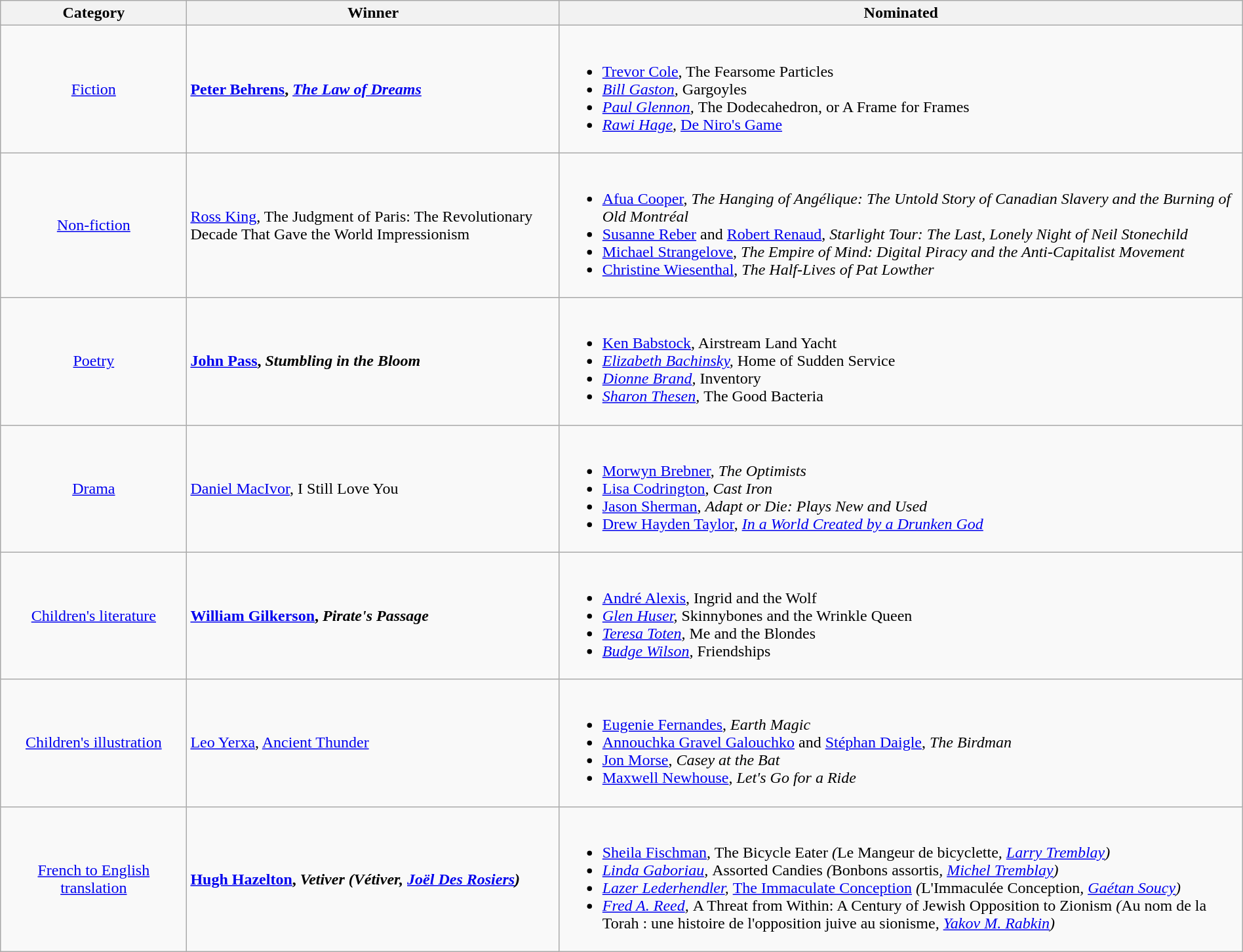<table class="wikitable" width="100%">
<tr>
<th width=15%>Category</th>
<th width=30%>Winner</th>
<th width=55%>Nominated</th>
</tr>
<tr>
<td align="center"><a href='#'>Fiction</a></td>
<td> <strong><a href='#'>Peter Behrens</a>, <em><a href='#'>The Law of Dreams</a><strong><em></td>
<td><br><ul><li><a href='#'>Trevor Cole</a>, </em>The Fearsome Particles<em></li><li><a href='#'>Bill Gaston</a>, </em>Gargoyles<em></li><li><a href='#'>Paul Glennon</a>, </em>The Dodecahedron, or A Frame for Frames<em></li><li><a href='#'>Rawi Hage</a>, </em><a href='#'>De Niro's Game</a><em></li></ul></td>
</tr>
<tr>
<td align="center"><a href='#'>Non-fiction</a></td>
<td> </strong><a href='#'>Ross King</a>, </em>The Judgment of Paris: The Revolutionary Decade That Gave the World Impressionism</em></strong></td>
<td><br><ul><li><a href='#'>Afua Cooper</a>, <em>The Hanging of Angélique: The Untold Story of Canadian Slavery and the Burning of Old Montréal</em></li><li><a href='#'>Susanne Reber</a> and <a href='#'>Robert Renaud</a>, <em>Starlight Tour: The Last, Lonely Night of Neil Stonechild</em></li><li><a href='#'>Michael Strangelove</a>, <em>The Empire of Mind: Digital Piracy and the Anti-Capitalist Movement</em></li><li><a href='#'>Christine Wiesenthal</a>, <em>The Half-Lives of Pat Lowther</em></li></ul></td>
</tr>
<tr>
<td align="center"><a href='#'>Poetry</a></td>
<td> <strong><a href='#'>John Pass</a>, <em>Stumbling in the Bloom<strong><em></td>
<td><br><ul><li><a href='#'>Ken Babstock</a>, </em>Airstream Land Yacht<em></li><li><a href='#'>Elizabeth Bachinsky</a>, </em>Home of Sudden Service<em></li><li><a href='#'>Dionne Brand</a>, </em>Inventory<em></li><li><a href='#'>Sharon Thesen</a>, </em>The Good Bacteria<em></li></ul></td>
</tr>
<tr>
<td align="center"><a href='#'>Drama</a></td>
<td> </strong><a href='#'>Daniel MacIvor</a>, </em>I Still Love You</em></strong></td>
<td><br><ul><li><a href='#'>Morwyn Brebner</a>, <em>The Optimists</em></li><li><a href='#'>Lisa Codrington</a>, <em>Cast Iron</em></li><li><a href='#'>Jason Sherman</a>, <em>Adapt or Die: Plays New and Used</em></li><li><a href='#'>Drew Hayden Taylor</a>, <em><a href='#'>In a World Created by a Drunken God</a></em></li></ul></td>
</tr>
<tr>
<td align="center"><a href='#'>Children's literature</a></td>
<td> <strong><a href='#'>William Gilkerson</a>, <em>Pirate's Passage<strong><em></td>
<td><br><ul><li><a href='#'>André Alexis</a>, </em>Ingrid and the Wolf<em></li><li><a href='#'>Glen Huser</a>, </em>Skinnybones and the Wrinkle Queen<em></li><li><a href='#'>Teresa Toten</a>, </em>Me and the Blondes<em></li><li><a href='#'>Budge Wilson</a>, </em>Friendships<em></li></ul></td>
</tr>
<tr>
<td align="center"><a href='#'>Children's illustration</a></td>
<td> </strong><a href='#'>Leo Yerxa</a>, </em><a href='#'>Ancient Thunder</a></em></strong></td>
<td><br><ul><li><a href='#'>Eugenie Fernandes</a>, <em>Earth Magic</em></li><li><a href='#'>Annouchka Gravel Galouchko</a> and <a href='#'>Stéphan Daigle</a>, <em>The Birdman</em></li><li><a href='#'>Jon Morse</a>, <em>Casey at the Bat</em></li><li><a href='#'>Maxwell Newhouse</a>, <em>Let's Go for a Ride</em></li></ul></td>
</tr>
<tr>
<td align="center"><a href='#'>French to English translation</a></td>
<td> <strong><a href='#'>Hugh Hazelton</a>, <em>Vetiver<strong><em> (</em>Vétiver<em>, <a href='#'>Joël Des Rosiers</a>)</td>
<td><br><ul><li><a href='#'>Sheila Fischman</a>, </em>The Bicycle Eater<em> (</em>Le Mangeur de bicyclette<em>, <a href='#'>Larry Tremblay</a>)</li><li><a href='#'>Linda Gaboriau</a>, </em>Assorted Candies<em> (</em>Bonbons assortis<em>, <a href='#'>Michel Tremblay</a>)</li><li><a href='#'>Lazer Lederhendler</a>, </em><a href='#'>The Immaculate Conception</a><em> (</em>L'Immaculée Conception<em>, <a href='#'>Gaétan Soucy</a>)</li><li><a href='#'>Fred A. Reed</a>, </em>A Threat from Within: A Century of Jewish Opposition to Zionism<em> (</em>Au nom de la Torah : une histoire de l'opposition juive au sionisme<em>, <a href='#'>Yakov M. Rabkin</a>)</li></ul></td>
</tr>
</table>
